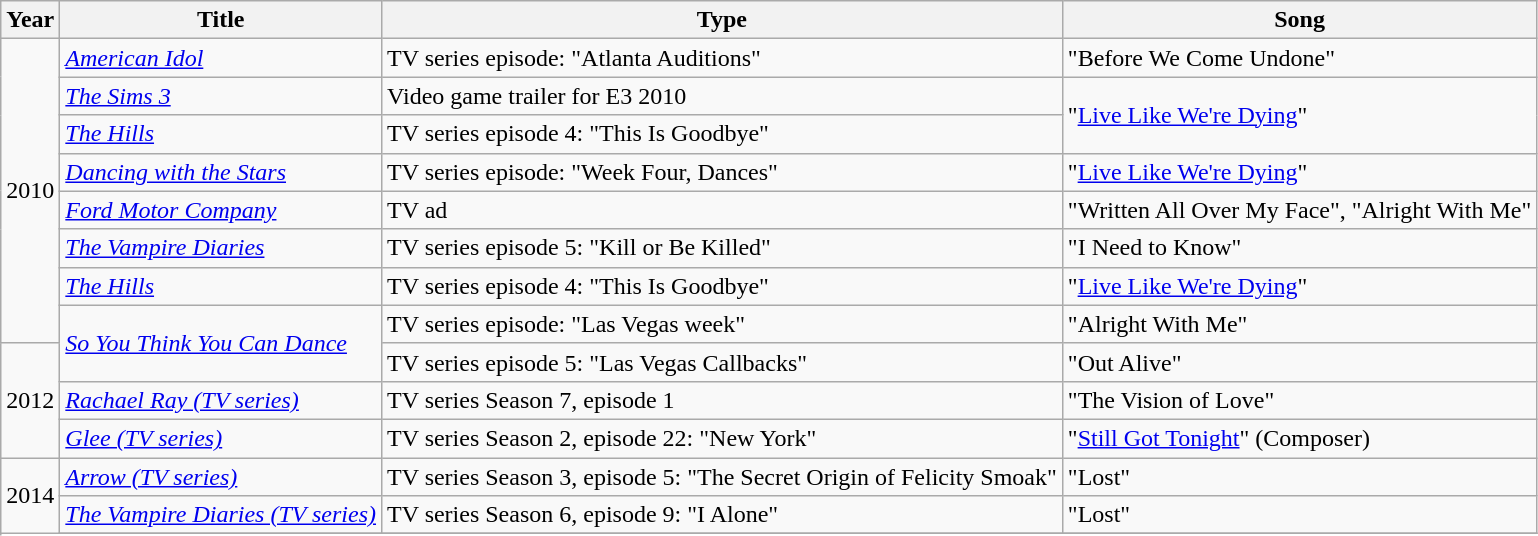<table class="wikitable">
<tr>
<th>Year</th>
<th>Title</th>
<th>Type</th>
<th>Song</th>
</tr>
<tr>
<td rowspan="8">2010</td>
<td><em><a href='#'>American Idol</a></em></td>
<td>TV series episode: "Atlanta Auditions"</td>
<td>"Before We Come Undone"</td>
</tr>
<tr>
<td><em><a href='#'>The Sims 3</a></em></td>
<td>Video game trailer for E3 2010</td>
<td rowspan="2">"<a href='#'>Live Like We're Dying</a>"</td>
</tr>
<tr>
<td><em><a href='#'>The Hills</a></em></td>
<td>TV series episode 4: "This Is Goodbye"</td>
</tr>
<tr>
<td><em><a href='#'>Dancing with the Stars</a></em></td>
<td>TV series episode: "Week Four, Dances"</td>
<td>"<a href='#'>Live Like We're Dying</a>"</td>
</tr>
<tr>
<td><em><a href='#'>Ford Motor Company</a></em></td>
<td>TV ad</td>
<td>"Written All Over My Face", "Alright With Me"</td>
</tr>
<tr>
<td><em><a href='#'>The Vampire Diaries</a></em></td>
<td>TV series episode 5: "Kill or Be Killed"</td>
<td>"I Need to Know" </td>
</tr>
<tr>
<td><em><a href='#'>The Hills</a></em></td>
<td>TV series episode 4: "This Is Goodbye"</td>
<td>"<a href='#'>Live Like We're Dying</a>"</td>
</tr>
<tr>
<td rowspan="2"><em><a href='#'>So You Think You Can Dance</a></em></td>
<td>TV series episode: "Las Vegas week"</td>
<td>"Alright With Me"</td>
</tr>
<tr>
<td rowspan="3">2012</td>
<td>TV series episode 5: "Las Vegas Callbacks"</td>
<td>"Out Alive"</td>
</tr>
<tr>
<td><em><a href='#'>Rachael Ray (TV series)</a></em></td>
<td>TV series Season 7, episode 1</td>
<td>"The Vision of Love" </td>
</tr>
<tr>
<td><em><a href='#'>Glee (TV series)</a></em></td>
<td>TV series Season 2, episode 22: "New York"</td>
<td>"<a href='#'>Still Got Tonight</a>"  (Composer)</td>
</tr>
<tr>
<td rowspan="6">2014</td>
<td><em><a href='#'>Arrow (TV series)</a></em></td>
<td>TV series Season 3, episode 5: "The Secret Origin of Felicity Smoak" </td>
<td>"Lost"</td>
</tr>
<tr>
<td><em><a href='#'>The Vampire Diaries (TV series)</a></em></td>
<td>TV series Season 6, episode 9: "I Alone"</td>
<td>"Lost"</td>
</tr>
<tr>
</tr>
</table>
